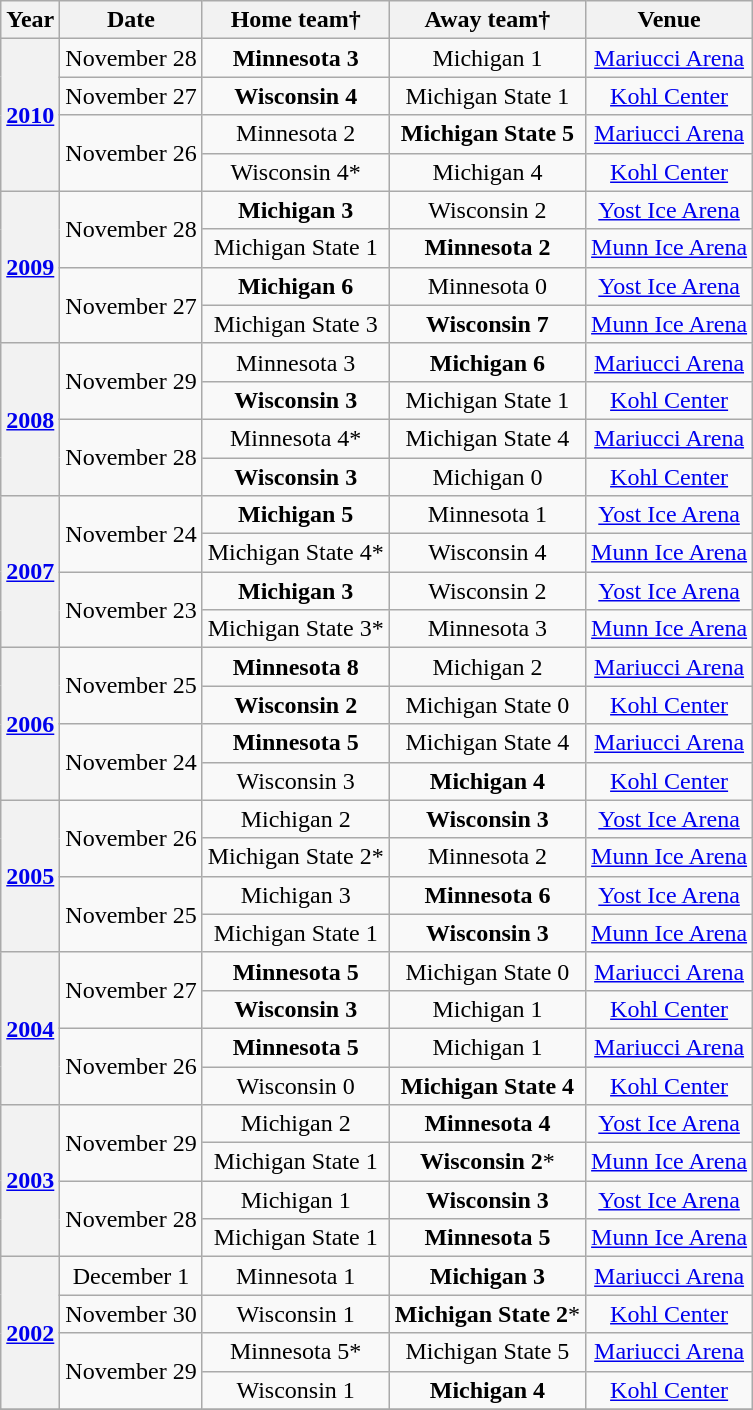<table class="wikitable" style="text-align:center" cellpadding=2 cellspacing=2>
<tr>
<th>Year</th>
<th>Date</th>
<th>Home team†</th>
<th>Away team†</th>
<th>Venue</th>
</tr>
<tr>
<th rowspan="4"><a href='#'>2010</a></th>
<td>November 28</td>
<td><strong>Minnesota 3</strong></td>
<td>Michigan 1</td>
<td><a href='#'>Mariucci Arena</a></td>
</tr>
<tr>
<td>November 27</td>
<td><strong>Wisconsin 4</strong></td>
<td>Michigan State 1</td>
<td><a href='#'>Kohl Center</a></td>
</tr>
<tr>
<td rowspan="2">November 26</td>
<td>Minnesota 2</td>
<td><strong>Michigan State 5</strong></td>
<td><a href='#'>Mariucci Arena</a></td>
</tr>
<tr>
<td>Wisconsin 4*</td>
<td>Michigan 4</td>
<td><a href='#'>Kohl Center</a></td>
</tr>
<tr>
<th rowspan="4"><a href='#'>2009</a></th>
<td rowspan="2">November 28</td>
<td><strong>Michigan 3</strong></td>
<td>Wisconsin 2</td>
<td><a href='#'>Yost Ice Arena</a></td>
</tr>
<tr>
<td>Michigan State 1</td>
<td><strong>Minnesota 2</strong></td>
<td><a href='#'>Munn Ice Arena</a></td>
</tr>
<tr>
<td rowspan="2">November 27</td>
<td><strong>Michigan 6</strong></td>
<td>Minnesota 0</td>
<td><a href='#'>Yost Ice Arena</a></td>
</tr>
<tr>
<td>Michigan State 3</td>
<td><strong>Wisconsin 7</strong></td>
<td><a href='#'>Munn Ice Arena</a></td>
</tr>
<tr>
<th rowspan="4"><a href='#'>2008</a></th>
<td rowspan="2">November 29</td>
<td>Minnesota 3</td>
<td><strong>Michigan 6</strong></td>
<td><a href='#'>Mariucci Arena</a></td>
</tr>
<tr>
<td><strong>Wisconsin 3</strong></td>
<td>Michigan State 1</td>
<td><a href='#'>Kohl Center</a></td>
</tr>
<tr>
<td rowspan="2">November 28</td>
<td>Minnesota 4*</td>
<td>Michigan State 4</td>
<td><a href='#'>Mariucci Arena</a></td>
</tr>
<tr>
<td><strong>Wisconsin 3</strong></td>
<td>Michigan 0</td>
<td><a href='#'>Kohl Center</a></td>
</tr>
<tr>
<th rowspan="4"><a href='#'>2007</a></th>
<td rowspan="2">November 24</td>
<td><strong>Michigan 5</strong></td>
<td>Minnesota 1</td>
<td><a href='#'>Yost Ice Arena</a></td>
</tr>
<tr>
<td>Michigan State 4*</td>
<td>Wisconsin 4</td>
<td><a href='#'>Munn Ice Arena</a></td>
</tr>
<tr>
<td rowspan="2">November 23</td>
<td><strong>Michigan 3</strong></td>
<td>Wisconsin 2</td>
<td><a href='#'>Yost Ice Arena</a></td>
</tr>
<tr>
<td>Michigan State 3*</td>
<td>Minnesota 3</td>
<td><a href='#'>Munn Ice Arena</a></td>
</tr>
<tr>
<th rowspan="4"><a href='#'>2006</a></th>
<td rowspan="2">November 25</td>
<td><strong>Minnesota 8</strong></td>
<td>Michigan 2</td>
<td><a href='#'>Mariucci Arena</a></td>
</tr>
<tr>
<td><strong>Wisconsin 2</strong></td>
<td>Michigan State 0</td>
<td><a href='#'>Kohl Center</a></td>
</tr>
<tr>
<td rowspan="2">November 24</td>
<td><strong>Minnesota 5</strong></td>
<td>Michigan State 4</td>
<td><a href='#'>Mariucci Arena</a></td>
</tr>
<tr>
<td>Wisconsin 3</td>
<td><strong>Michigan 4</strong></td>
<td><a href='#'>Kohl Center</a></td>
</tr>
<tr>
<th rowspan="4"><a href='#'>2005</a></th>
<td rowspan="2">November 26</td>
<td>Michigan 2</td>
<td><strong>Wisconsin 3</strong></td>
<td><a href='#'>Yost Ice Arena</a></td>
</tr>
<tr>
<td>Michigan State 2*</td>
<td>Minnesota 2</td>
<td><a href='#'>Munn Ice Arena</a></td>
</tr>
<tr>
<td rowspan="2">November 25</td>
<td>Michigan 3</td>
<td><strong>Minnesota 6</strong></td>
<td><a href='#'>Yost Ice Arena</a></td>
</tr>
<tr>
<td>Michigan State 1</td>
<td><strong>Wisconsin 3</strong></td>
<td><a href='#'>Munn Ice Arena</a></td>
</tr>
<tr>
<th rowspan="4"><a href='#'>2004</a></th>
<td rowspan="2">November 27</td>
<td><strong>Minnesota 5</strong></td>
<td>Michigan State 0</td>
<td><a href='#'>Mariucci Arena</a></td>
</tr>
<tr>
<td><strong>Wisconsin 3</strong></td>
<td>Michigan 1</td>
<td><a href='#'>Kohl Center</a></td>
</tr>
<tr>
<td rowspan="2">November 26</td>
<td><strong>Minnesota 5</strong></td>
<td>Michigan 1</td>
<td><a href='#'>Mariucci Arena</a></td>
</tr>
<tr>
<td>Wisconsin 0</td>
<td><strong>Michigan State 4</strong></td>
<td><a href='#'>Kohl Center</a></td>
</tr>
<tr>
<th rowspan="4"><a href='#'>2003</a></th>
<td rowspan="2">November 29</td>
<td>Michigan 2</td>
<td><strong>Minnesota 4</strong></td>
<td><a href='#'>Yost Ice Arena</a></td>
</tr>
<tr>
<td>Michigan State 1</td>
<td><strong>Wisconsin 2</strong>*</td>
<td><a href='#'>Munn Ice Arena</a></td>
</tr>
<tr>
<td rowspan="2">November 28</td>
<td>Michigan 1</td>
<td><strong>Wisconsin 3</strong></td>
<td><a href='#'>Yost Ice Arena</a></td>
</tr>
<tr>
<td>Michigan State 1</td>
<td><strong>Minnesota 5</strong></td>
<td><a href='#'>Munn Ice Arena</a></td>
</tr>
<tr>
<th rowspan="4"><a href='#'>2002</a></th>
<td>December 1</td>
<td>Minnesota 1</td>
<td><strong>Michigan 3</strong></td>
<td><a href='#'>Mariucci Arena</a></td>
</tr>
<tr>
<td>November 30</td>
<td>Wisconsin 1</td>
<td><strong>Michigan State 2</strong>*</td>
<td><a href='#'>Kohl Center</a></td>
</tr>
<tr>
<td rowspan="2">November 29</td>
<td>Minnesota 5*</td>
<td>Michigan State 5</td>
<td><a href='#'>Mariucci Arena</a></td>
</tr>
<tr>
<td>Wisconsin 1</td>
<td><strong>Michigan 4</strong></td>
<td><a href='#'>Kohl Center</a></td>
</tr>
<tr>
</tr>
</table>
